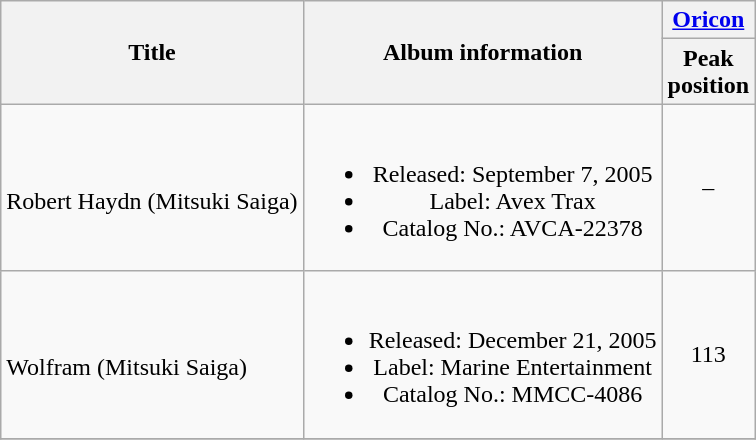<table class="wikitable plainrowheaders" style="text-align:center">
<tr>
<th rowspan=2; style=>Title</th>
<th rowspan=2;>Album information</th>
<th colspan=1; style=><a href='#'>Oricon</a></th>
</tr>
<tr>
<th style=>Peak<br>position</th>
</tr>
<tr>
<td align=left><br>Robert Haydn (Mitsuki Saiga)</td>
<td><br><ul><li>Released: September 7, 2005</li><li>Label: Avex Trax</li><li>Catalog No.: AVCA-22378</li></ul></td>
<td>–</td>
</tr>
<tr>
<td align=left><br>Wolfram (Mitsuki Saiga)</td>
<td><br><ul><li>Released: December 21, 2005</li><li>Label: Marine Entertainment</li><li>Catalog No.: MMCC-4086</li></ul></td>
<td>113</td>
</tr>
<tr>
</tr>
</table>
